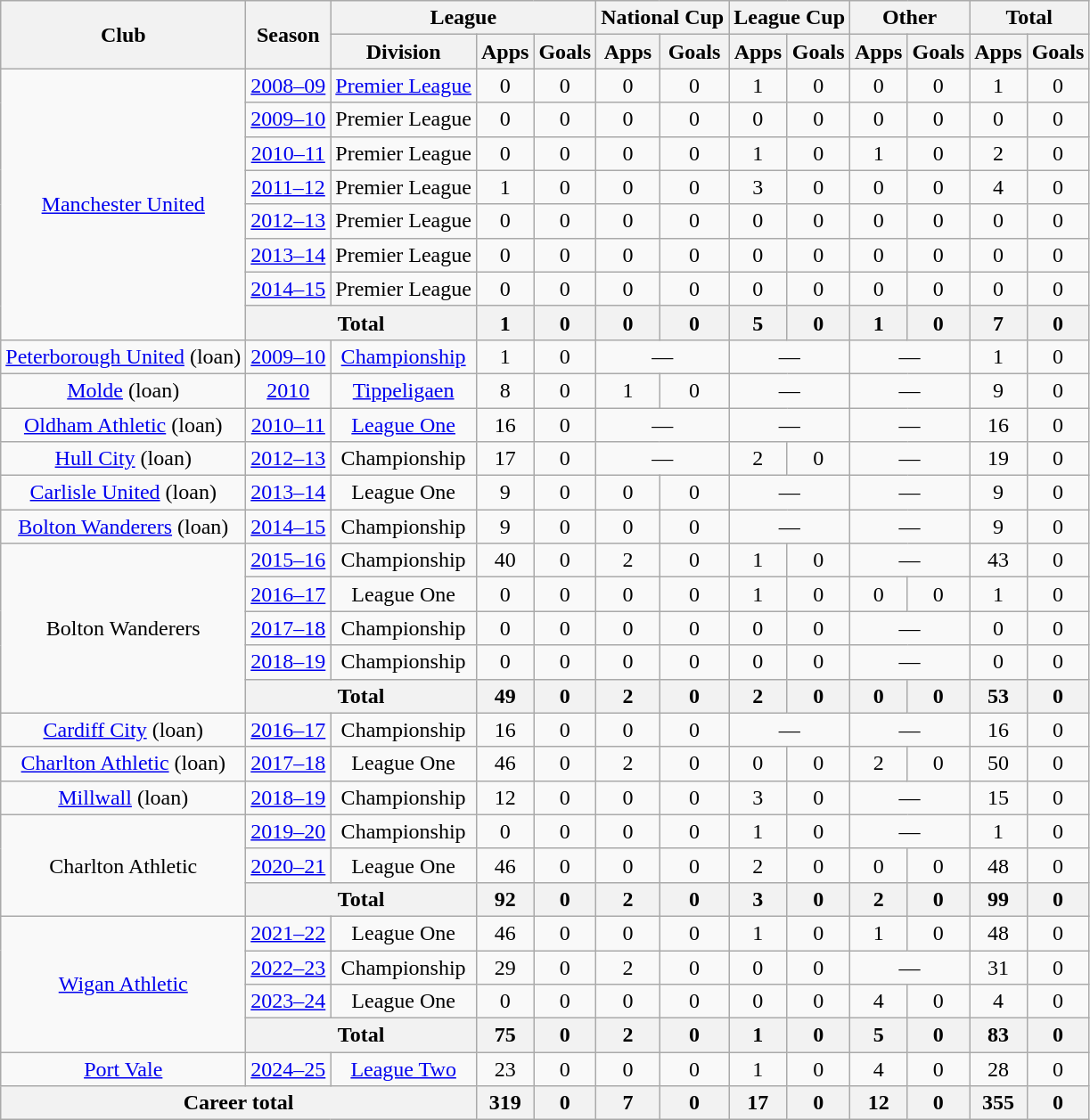<table class="wikitable" style="text-align:center">
<tr>
<th rowspan="2">Club</th>
<th rowspan="2">Season</th>
<th colspan="3">League</th>
<th colspan="2">National Cup</th>
<th colspan="2">League Cup</th>
<th colspan="2">Other</th>
<th colspan="2">Total</th>
</tr>
<tr>
<th>Division</th>
<th>Apps</th>
<th>Goals</th>
<th>Apps</th>
<th>Goals</th>
<th>Apps</th>
<th>Goals</th>
<th>Apps</th>
<th>Goals</th>
<th>Apps</th>
<th>Goals</th>
</tr>
<tr>
<td rowspan="8"><a href='#'>Manchester United</a></td>
<td><a href='#'>2008–09</a></td>
<td><a href='#'>Premier League</a></td>
<td>0</td>
<td>0</td>
<td>0</td>
<td>0</td>
<td>1</td>
<td>0</td>
<td>0</td>
<td>0</td>
<td>1</td>
<td>0</td>
</tr>
<tr>
<td><a href='#'>2009–10</a></td>
<td>Premier League</td>
<td>0</td>
<td>0</td>
<td>0</td>
<td>0</td>
<td>0</td>
<td>0</td>
<td>0</td>
<td>0</td>
<td>0</td>
<td>0</td>
</tr>
<tr>
<td><a href='#'>2010–11</a></td>
<td>Premier League</td>
<td>0</td>
<td>0</td>
<td>0</td>
<td>0</td>
<td>1</td>
<td>0</td>
<td>1</td>
<td>0</td>
<td>2</td>
<td>0</td>
</tr>
<tr>
<td><a href='#'>2011–12</a></td>
<td>Premier League</td>
<td>1</td>
<td>0</td>
<td>0</td>
<td>0</td>
<td>3</td>
<td>0</td>
<td>0</td>
<td>0</td>
<td>4</td>
<td>0</td>
</tr>
<tr>
<td><a href='#'>2012–13</a></td>
<td>Premier League</td>
<td>0</td>
<td>0</td>
<td>0</td>
<td>0</td>
<td>0</td>
<td>0</td>
<td>0</td>
<td>0</td>
<td>0</td>
<td>0</td>
</tr>
<tr>
<td><a href='#'>2013–14</a></td>
<td>Premier League</td>
<td>0</td>
<td>0</td>
<td>0</td>
<td>0</td>
<td>0</td>
<td>0</td>
<td>0</td>
<td>0</td>
<td>0</td>
<td>0</td>
</tr>
<tr>
<td><a href='#'>2014–15</a></td>
<td>Premier League</td>
<td>0</td>
<td>0</td>
<td>0</td>
<td>0</td>
<td>0</td>
<td>0</td>
<td>0</td>
<td>0</td>
<td>0</td>
<td>0</td>
</tr>
<tr>
<th colspan="2">Total</th>
<th>1</th>
<th>0</th>
<th>0</th>
<th>0</th>
<th>5</th>
<th>0</th>
<th>1</th>
<th>0</th>
<th>7</th>
<th>0</th>
</tr>
<tr>
<td><a href='#'>Peterborough United</a> (loan)</td>
<td><a href='#'>2009–10</a></td>
<td><a href='#'>Championship</a></td>
<td>1</td>
<td>0</td>
<td colspan="2">—</td>
<td colspan="2">—</td>
<td colspan="2">—</td>
<td>1</td>
<td>0</td>
</tr>
<tr>
<td><a href='#'>Molde</a> (loan)</td>
<td><a href='#'>2010</a></td>
<td><a href='#'>Tippeligaen</a></td>
<td>8</td>
<td>0</td>
<td>1</td>
<td>0</td>
<td colspan="2">—</td>
<td colspan="2">—</td>
<td>9</td>
<td>0</td>
</tr>
<tr>
<td><a href='#'>Oldham Athletic</a> (loan)</td>
<td><a href='#'>2010–11</a></td>
<td><a href='#'>League One</a></td>
<td>16</td>
<td>0</td>
<td colspan="2">—</td>
<td colspan="2">—</td>
<td colspan="2">—</td>
<td>16</td>
<td>0</td>
</tr>
<tr>
<td><a href='#'>Hull City</a> (loan)</td>
<td><a href='#'>2012–13</a></td>
<td>Championship</td>
<td>17</td>
<td>0</td>
<td colspan="2">—</td>
<td>2</td>
<td>0</td>
<td colspan="2">—</td>
<td>19</td>
<td>0</td>
</tr>
<tr>
<td><a href='#'>Carlisle United</a> (loan)</td>
<td><a href='#'>2013–14</a></td>
<td>League One</td>
<td>9</td>
<td>0</td>
<td>0</td>
<td>0</td>
<td colspan="2">—</td>
<td colspan="2">—</td>
<td>9</td>
<td>0</td>
</tr>
<tr>
<td><a href='#'>Bolton Wanderers</a> (loan)</td>
<td><a href='#'>2014–15</a></td>
<td>Championship</td>
<td>9</td>
<td>0</td>
<td>0</td>
<td>0</td>
<td colspan="2">—</td>
<td colspan="2">—</td>
<td>9</td>
<td>0</td>
</tr>
<tr>
<td rowspan="5">Bolton Wanderers</td>
<td><a href='#'>2015–16</a></td>
<td>Championship</td>
<td>40</td>
<td>0</td>
<td>2</td>
<td>0</td>
<td>1</td>
<td>0</td>
<td colspan="2">—</td>
<td>43</td>
<td>0</td>
</tr>
<tr>
<td><a href='#'>2016–17</a></td>
<td>League One</td>
<td>0</td>
<td>0</td>
<td>0</td>
<td>0</td>
<td>1</td>
<td>0</td>
<td>0</td>
<td>0</td>
<td>1</td>
<td>0</td>
</tr>
<tr>
<td><a href='#'>2017–18</a></td>
<td>Championship</td>
<td>0</td>
<td>0</td>
<td>0</td>
<td>0</td>
<td>0</td>
<td>0</td>
<td colspan="2">—</td>
<td>0</td>
<td>0</td>
</tr>
<tr>
<td><a href='#'>2018–19</a></td>
<td>Championship</td>
<td>0</td>
<td>0</td>
<td>0</td>
<td>0</td>
<td>0</td>
<td>0</td>
<td colspan="2">—</td>
<td>0</td>
<td>0</td>
</tr>
<tr>
<th colspan="2">Total</th>
<th>49</th>
<th>0</th>
<th>2</th>
<th>0</th>
<th>2</th>
<th>0</th>
<th>0</th>
<th>0</th>
<th>53</th>
<th>0</th>
</tr>
<tr>
<td><a href='#'>Cardiff City</a> (loan)</td>
<td><a href='#'>2016–17</a></td>
<td>Championship</td>
<td>16</td>
<td>0</td>
<td>0</td>
<td>0</td>
<td colspan="2">—</td>
<td colspan="2">—</td>
<td>16</td>
<td>0</td>
</tr>
<tr>
<td><a href='#'>Charlton Athletic</a> (loan)</td>
<td><a href='#'>2017–18</a></td>
<td>League One</td>
<td>46</td>
<td>0</td>
<td>2</td>
<td>0</td>
<td>0</td>
<td>0</td>
<td>2</td>
<td>0</td>
<td>50</td>
<td>0</td>
</tr>
<tr>
<td><a href='#'>Millwall</a> (loan)</td>
<td><a href='#'>2018–19</a></td>
<td>Championship</td>
<td>12</td>
<td>0</td>
<td>0</td>
<td>0</td>
<td>3</td>
<td>0</td>
<td colspan="2">—</td>
<td>15</td>
<td>0</td>
</tr>
<tr>
<td rowspan="3">Charlton Athletic</td>
<td><a href='#'>2019–20</a></td>
<td>Championship</td>
<td>0</td>
<td>0</td>
<td>0</td>
<td>0</td>
<td>1</td>
<td>0</td>
<td colspan="2">—</td>
<td>1</td>
<td>0</td>
</tr>
<tr>
<td><a href='#'>2020–21</a></td>
<td>League One</td>
<td>46</td>
<td>0</td>
<td>0</td>
<td>0</td>
<td>2</td>
<td>0</td>
<td>0</td>
<td>0</td>
<td>48</td>
<td>0</td>
</tr>
<tr>
<th colspan="2">Total</th>
<th>92</th>
<th>0</th>
<th>2</th>
<th>0</th>
<th>3</th>
<th>0</th>
<th>2</th>
<th>0</th>
<th>99</th>
<th>0</th>
</tr>
<tr>
<td rowspan="4"><a href='#'>Wigan Athletic</a></td>
<td><a href='#'>2021–22</a></td>
<td>League One</td>
<td>46</td>
<td>0</td>
<td>0</td>
<td>0</td>
<td>1</td>
<td>0</td>
<td>1</td>
<td>0</td>
<td>48</td>
<td>0</td>
</tr>
<tr>
<td><a href='#'>2022–23</a></td>
<td>Championship</td>
<td>29</td>
<td>0</td>
<td>2</td>
<td>0</td>
<td>0</td>
<td>0</td>
<td colspan="2">—</td>
<td>31</td>
<td>0</td>
</tr>
<tr>
<td><a href='#'>2023–24</a></td>
<td>League One</td>
<td>0</td>
<td>0</td>
<td>0</td>
<td>0</td>
<td>0</td>
<td>0</td>
<td>4</td>
<td>0</td>
<td>4</td>
<td>0</td>
</tr>
<tr>
<th colspan="2">Total</th>
<th>75</th>
<th>0</th>
<th>2</th>
<th>0</th>
<th>1</th>
<th>0</th>
<th>5</th>
<th>0</th>
<th>83</th>
<th>0</th>
</tr>
<tr>
<td><a href='#'>Port Vale</a></td>
<td><a href='#'>2024–25</a></td>
<td><a href='#'>League Two</a></td>
<td>23</td>
<td>0</td>
<td>0</td>
<td>0</td>
<td>1</td>
<td>0</td>
<td>4</td>
<td>0</td>
<td>28</td>
<td>0</td>
</tr>
<tr>
<th colspan="3">Career total</th>
<th>319</th>
<th>0</th>
<th>7</th>
<th>0</th>
<th>17</th>
<th>0</th>
<th>12</th>
<th>0</th>
<th>355</th>
<th>0</th>
</tr>
</table>
